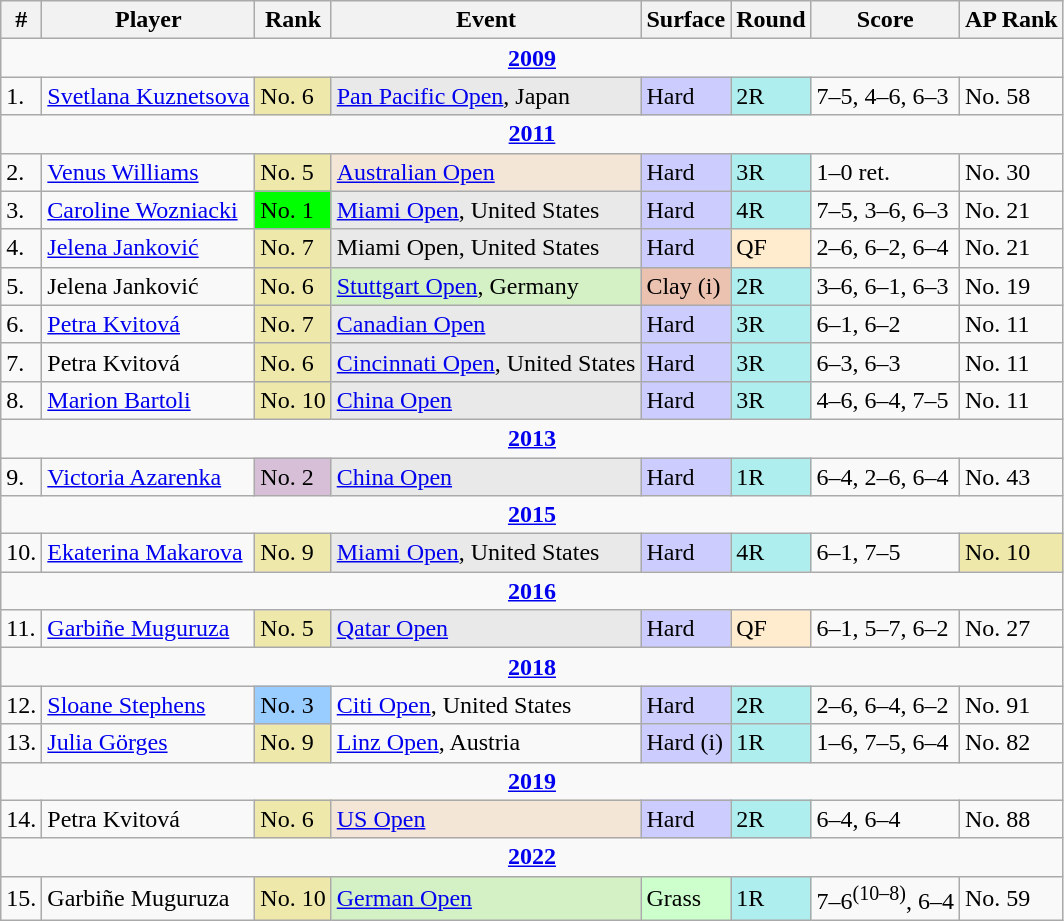<table class="wikitable sortable">
<tr>
<th>#</th>
<th>Player</th>
<th>Rank</th>
<th>Event</th>
<th>Surface</th>
<th>Round</th>
<th class=unsortable>Score</th>
<th>AP Rank</th>
</tr>
<tr>
<td colspan=8 style=text-align:center><strong><a href='#'>2009</a></strong></td>
</tr>
<tr>
<td>1.</td>
<td> <a href='#'>Svetlana Kuznetsova</a></td>
<td bgcolor=EEE8AA>No. 6</td>
<td bgcolor=e9e9e9><a href='#'>Pan Pacific Open</a>, Japan</td>
<td bgcolor=CCCCFF>Hard</td>
<td bgcolor=afeeee>2R</td>
<td>7–5, 4–6, 6–3</td>
<td>No. 58</td>
</tr>
<tr>
<td colspan=8 style=text-align:center><strong><a href='#'>2011</a></strong></td>
</tr>
<tr>
<td>2.</td>
<td> <a href='#'>Venus Williams</a></td>
<td bgcolor=EEE8AA>No. 5</td>
<td bgcolor=f3e6d7><a href='#'>Australian Open</a></td>
<td bgcolor=CCCCFF>Hard</td>
<td bgcolor=afeeee>3R</td>
<td>1–0 ret.</td>
<td>No. 30</td>
</tr>
<tr>
<td>3.</td>
<td> <a href='#'>Caroline Wozniacki</a></td>
<td bgcolor=lime>No. 1</td>
<td bgcolor=e9e9e9><a href='#'>Miami Open</a>, United States</td>
<td bgcolor=CCCCFF>Hard</td>
<td bgcolor=afeeee>4R</td>
<td>7–5, 3–6, 6–3</td>
<td>No. 21</td>
</tr>
<tr>
<td>4.</td>
<td> <a href='#'>Jelena Janković</a></td>
<td bgcolor=EEE8AA>No. 7</td>
<td bgcolor=e9e9e9>Miami Open, United States</td>
<td bgcolor=CCCCFF>Hard</td>
<td bgcolor=ffebcd>QF</td>
<td>2–6, 6–2, 6–4</td>
<td>No. 21</td>
</tr>
<tr>
<td>5.</td>
<td> Jelena Janković</td>
<td bgcolor=EEE8AA>No. 6</td>
<td bgcolor=d4f1c5><a href='#'>Stuttgart Open</a>, Germany</td>
<td bgcolor=EBC2AF>Clay (i)</td>
<td bgcolor=afeeee>2R</td>
<td>3–6, 6–1, 6–3</td>
<td>No. 19</td>
</tr>
<tr>
<td>6.</td>
<td> <a href='#'>Petra Kvitová</a></td>
<td bgcolor=EEE8AA>No. 7</td>
<td bgcolor=e9e9e9><a href='#'>Canadian Open</a></td>
<td bgcolor=CCCCFF>Hard</td>
<td bgcolor=afeeee>3R</td>
<td>6–1, 6–2</td>
<td>No. 11</td>
</tr>
<tr>
<td>7.</td>
<td> Petra Kvitová</td>
<td bgcolor=EEE8AA>No. 6</td>
<td bgcolor=e9e9e9><a href='#'>Cincinnati Open</a>, United States</td>
<td bgcolor=CCCCFF>Hard</td>
<td bgcolor=afeeee>3R</td>
<td>6–3, 6–3</td>
<td>No. 11</td>
</tr>
<tr>
<td>8.</td>
<td> <a href='#'>Marion Bartoli</a></td>
<td bgcolor=EEE8AA>No. 10</td>
<td bgcolor=e9e9e9><a href='#'>China Open</a></td>
<td bgcolor=CCCCFF>Hard</td>
<td bgcolor=afeeee>3R</td>
<td>4–6, 6–4, 7–5</td>
<td>No. 11</td>
</tr>
<tr>
<td colspan=8 style=text-align:center><strong><a href='#'>2013</a></strong></td>
</tr>
<tr>
<td>9.</td>
<td> <a href='#'>Victoria Azarenka</a></td>
<td bgcolor=thistle>No. 2</td>
<td bgcolor=e9e9e9><a href='#'>China Open</a></td>
<td bgcolor=CCCCFF>Hard</td>
<td bgcolor=afeeee>1R</td>
<td>6–4, 2–6, 6–4</td>
<td>No. 43</td>
</tr>
<tr>
<td colspan=8 style=text-align:center><strong><a href='#'>2015</a></strong></td>
</tr>
<tr>
<td>10.</td>
<td> <a href='#'>Ekaterina Makarova</a></td>
<td bgcolor=eee8aa>No. 9</td>
<td bgcolor=E9e9e9><a href='#'>Miami Open</a>, United States</td>
<td bgcolor=CCCCFF>Hard</td>
<td bgcolor=afeeee>4R</td>
<td>6–1, 7–5</td>
<td bgcolor=eee8aa>No. 10</td>
</tr>
<tr>
<td colspan=8 style=text-align:center><strong><a href='#'>2016</a></strong></td>
</tr>
<tr>
<td>11.</td>
<td> <a href='#'>Garbiñe Muguruza</a></td>
<td bgcolor=eee8aa>No. 5</td>
<td bgcolor=e9e9e9><a href='#'>Qatar Open</a></td>
<td bgcolor=CCCCFF>Hard</td>
<td bgcolor=ffebcd>QF</td>
<td>6–1, 5–7, 6–2</td>
<td>No. 27</td>
</tr>
<tr>
<td colspan=8 style=text-align:center><strong><a href='#'>2018</a></strong></td>
</tr>
<tr>
<td>12.</td>
<td> <a href='#'>Sloane Stephens</a></td>
<td bgcolor=#9cf>No. 3</td>
<td><a href='#'>Citi Open</a>, United States</td>
<td bgcolor=CCCCFF>Hard</td>
<td bgcolor=afeeee>2R</td>
<td>2–6, 6–4, 6–2</td>
<td>No. 91</td>
</tr>
<tr>
<td>13.</td>
<td> <a href='#'>Julia Görges</a></td>
<td bgcolor=eee8aa>No. 9</td>
<td><a href='#'>Linz Open</a>, Austria</td>
<td bgcolor=CCCCFF>Hard (i)</td>
<td bgcolor=afeeee>1R</td>
<td>1–6, 7–5, 6–4</td>
<td>No. 82</td>
</tr>
<tr>
<td colspan=8 style=text-align:center><strong><a href='#'>2019</a></strong></td>
</tr>
<tr>
<td>14.</td>
<td> Petra Kvitová</td>
<td bgcolor=EEE8AA>No. 6</td>
<td bgcolor=f3e6d7><a href='#'>US Open</a></td>
<td bgcolor=CCCCFF>Hard</td>
<td bgcolor=afeeee>2R</td>
<td>6–4, 6–4</td>
<td>No. 88</td>
</tr>
<tr>
<td colspan=8 style=text-align:center><strong><a href='#'>2022</a></strong></td>
</tr>
<tr>
<td>15.</td>
<td> Garbiñe Muguruza</td>
<td bgcolor=EEE8AA>No. 10</td>
<td bgcolor=d4f1c5><a href='#'>German Open</a></td>
<td bgcolor=CCFFCC>Grass</td>
<td bgcolor=afeeee>1R</td>
<td>7–6<sup>(10–8)</sup>, 6–4</td>
<td>No. 59</td>
</tr>
</table>
